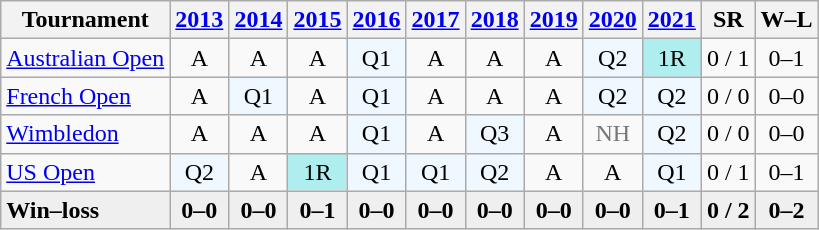<table class="wikitable" style=text-align:center>
<tr>
<th>Tournament</th>
<th><a href='#'>2013</a></th>
<th><a href='#'>2014</a></th>
<th><a href='#'>2015</a></th>
<th><a href='#'>2016</a></th>
<th><a href='#'>2017</a></th>
<th><a href='#'>2018</a></th>
<th><a href='#'>2019</a></th>
<th><a href='#'>2020</a></th>
<th><a href='#'>2021</a></th>
<th>SR</th>
<th>W–L</th>
</tr>
<tr>
<td align=left><a href='#'>Australian Open</a></td>
<td>A</td>
<td>A</td>
<td>A</td>
<td bgcolor=f0f8ff>Q1</td>
<td>A</td>
<td>A</td>
<td>A</td>
<td bgcolor=f0f8ff>Q2</td>
<td bgcolor=afeeee>1R</td>
<td>0 / 1</td>
<td>0–1</td>
</tr>
<tr>
<td align=left><a href='#'>French Open</a></td>
<td>A</td>
<td bgcolor=f0f8ff>Q1</td>
<td>A</td>
<td bgcolor=f0f8ff>Q1</td>
<td>A</td>
<td>A</td>
<td>A</td>
<td bgcolor=f0f8ff>Q2</td>
<td bgcolor=f0f8ff>Q2</td>
<td>0 / 0</td>
<td>0–0</td>
</tr>
<tr>
<td align=left><a href='#'>Wimbledon</a></td>
<td>A</td>
<td>A</td>
<td>A</td>
<td bgcolor=f0f8ff>Q1</td>
<td>A</td>
<td bgcolor=f0f8ff>Q3</td>
<td>A</td>
<td style=color:#767676>NH</td>
<td bgcolor=f0f8ff>Q2</td>
<td>0 / 0</td>
<td>0–0</td>
</tr>
<tr>
<td align=left><a href='#'>US Open</a></td>
<td bgcolor=f0f8ff>Q2</td>
<td>A</td>
<td bgcolor=afeeee>1R</td>
<td bgcolor=f0f8ff>Q1</td>
<td bgcolor=f0f8ff>Q1</td>
<td bgcolor=f0f8ff>Q2</td>
<td>A</td>
<td>A</td>
<td bgcolor=f0f8ff>Q1</td>
<td>0 / 1</td>
<td>0–1</td>
</tr>
<tr style=background:#efefef;font-weight:bold>
<td align=left>Win–loss</td>
<td>0–0</td>
<td>0–0</td>
<td>0–1</td>
<td>0–0</td>
<td>0–0</td>
<td>0–0</td>
<td>0–0</td>
<td>0–0</td>
<td>0–1</td>
<td>0 / 2</td>
<td>0–2</td>
</tr>
</table>
